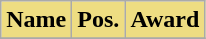<table class="wikitable">
<tr>
<td style="background-color: #eedd82"><strong>Name</strong></td>
<td style="background-color: #eedd82"><strong>Pos.</strong></td>
<td style="background-color: #eedd82"><strong>Award</strong></td>
</tr>
<tr>
</tr>
</table>
